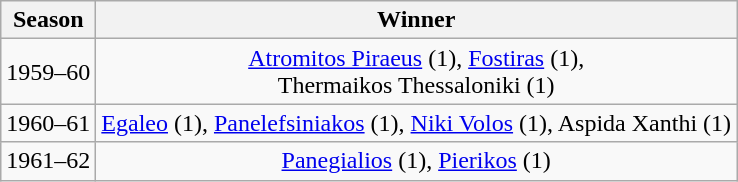<table class="wikitable" style="text-align:center;">
<tr>
<th>Season</th>
<th>Winner</th>
</tr>
<tr>
<td style="text-align:center;">1959–60</td>
<td><a href='#'>Atromitos Piraeus</a> (1), <a href='#'>Fostiras</a> (1), <br> Thermaikos Thessaloniki (1)</td>
</tr>
<tr>
<td style="text-align:center;">1960–61</td>
<td><a href='#'>Egaleo</a> (1), <a href='#'>Panelefsiniakos</a> (1), <a href='#'>Niki Volos</a> (1), Aspida Xanthi (1)</td>
</tr>
<tr>
<td style="text-align:center;">1961–62</td>
<td><a href='#'>Panegialios</a> (1), <a href='#'>Pierikos</a> (1)</td>
</tr>
</table>
